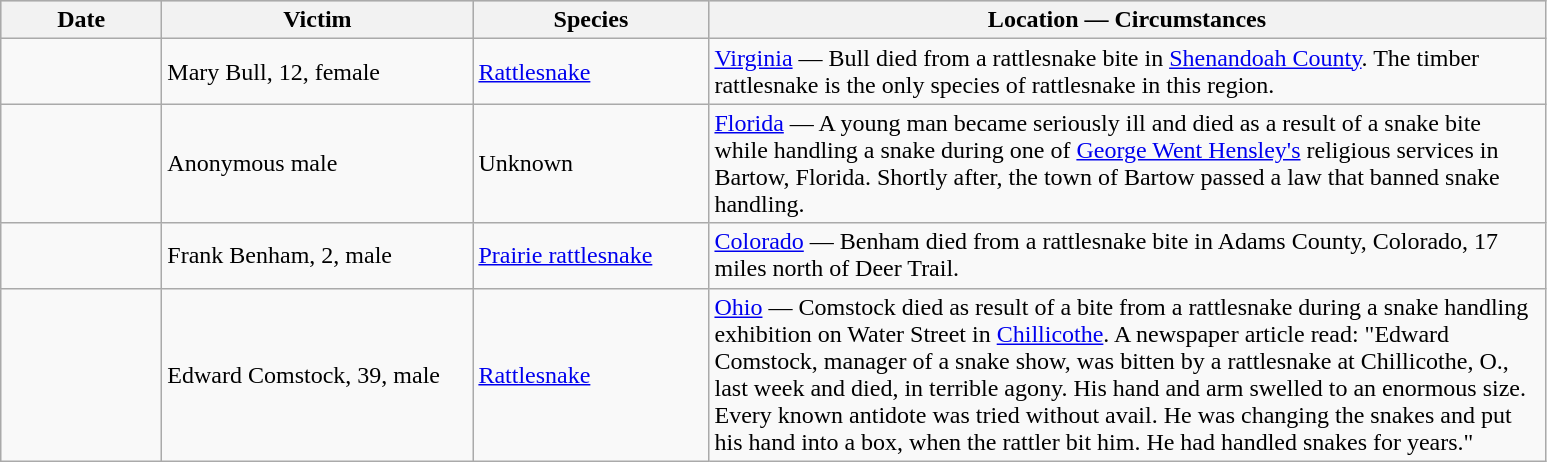<table class="wikitable sortable">
<tr bgcolor="#CCCCCC">
<th width="100">Date</th>
<th width="200">Victim</th>
<th style="width:150px;">Species</th>
<th style="width:550px;">Location — Circumstances</th>
</tr>
<tr>
<td></td>
<td>Mary Bull, 12, female</td>
<td><a href='#'>Rattlesnake</a></td>
<td><a href='#'>Virginia</a> — Bull died from a rattlesnake bite in <a href='#'>Shenandoah County</a>. The timber rattlesnake is the only species of rattlesnake in this region.</td>
</tr>
<tr>
<td></td>
<td>Anonymous male</td>
<td>Unknown</td>
<td><a href='#'>Florida</a> — A young man became seriously ill and died as a result of a snake bite while handling a snake during one of <a href='#'>George Went Hensley's</a> religious services in Bartow, Florida. Shortly after, the town of Bartow passed a law that banned snake handling.</td>
</tr>
<tr>
<td></td>
<td>Frank Benham, 2, male</td>
<td><a href='#'>Prairie rattlesnake</a></td>
<td><a href='#'>Colorado</a> — Benham died from a rattlesnake bite in Adams County, Colorado, 17 miles north of Deer Trail.</td>
</tr>
<tr>
<td></td>
<td>Edward Comstock, 39, male</td>
<td><a href='#'>Rattlesnake</a></td>
<td><a href='#'>Ohio</a> — Comstock died as result of a bite from a rattlesnake during a snake handling exhibition on Water Street in <a href='#'>Chillicothe</a>. A newspaper article read: "Edward Comstock, manager of a snake show, was bitten by a rattlesnake at Chillicothe, O., last week and died, in terrible agony. His hand and arm swelled to an enormous size. Every known antidote was tried without avail. He was changing the snakes and put his hand into a box, when the rattler bit him. He had handled snakes for years."</td>
</tr>
</table>
